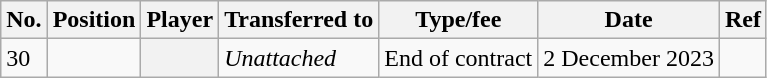<table class="wikitable plainrowheaders sortable" style="text-align:center; text-align:left">
<tr>
<th scope="col">No.</th>
<th scope="col">Position</th>
<th scope="col">Player</th>
<th scope="col">Transferred to</th>
<th scope="col">Type/fee</th>
<th scope="col">Date</th>
<th scope="col" class="unsortable">Ref</th>
</tr>
<tr>
<td>30</td>
<td></td>
<th scope="row"></th>
<td><em>Unattached</em></td>
<td>End of contract</td>
<td>2 December 2023</td>
<td></td>
</tr>
</table>
